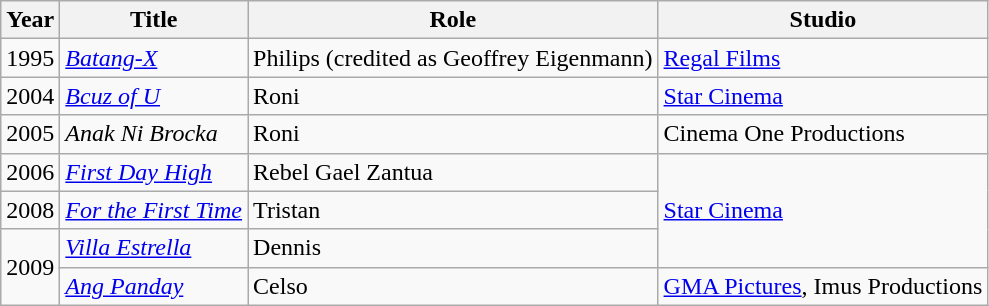<table class="wikitable sortable">
<tr>
<th>Year</th>
<th>Title</th>
<th>Role</th>
<th>Studio</th>
</tr>
<tr>
<td>1995</td>
<td><em><a href='#'>Batang-X</a></em></td>
<td>Philips (credited as Geoffrey Eigenmann)</td>
<td><a href='#'>Regal Films</a></td>
</tr>
<tr>
<td>2004</td>
<td><em><a href='#'>Bcuz of U</a></em></td>
<td>Roni</td>
<td><a href='#'>Star Cinema</a></td>
</tr>
<tr>
<td>2005</td>
<td><em>Anak Ni Brocka</em></td>
<td>Roni</td>
<td>Cinema One Productions</td>
</tr>
<tr>
<td>2006</td>
<td><em><a href='#'>First Day High</a></em></td>
<td>Rebel Gael Zantua</td>
<td rowspan=3><a href='#'>Star Cinema</a></td>
</tr>
<tr>
<td>2008</td>
<td><em><a href='#'>For the First Time</a></em></td>
<td>Tristan</td>
</tr>
<tr>
<td rowspan=2>2009</td>
<td><em><a href='#'>Villa Estrella</a></em></td>
<td>Dennis</td>
</tr>
<tr>
<td><em><a href='#'>Ang Panday</a></em></td>
<td>Celso</td>
<td><a href='#'>GMA Pictures</a>, Imus Productions</td>
</tr>
</table>
